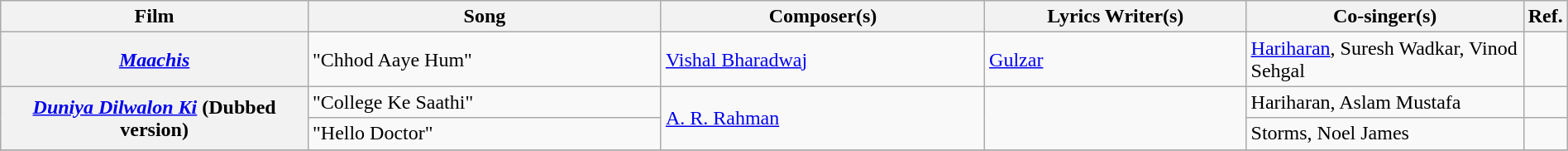<table class="wikitable plainrowheaders" width="100%" textcolor:#000;">
<tr>
<th scope="col" width=20%><strong>Film</strong></th>
<th scope="col" width=23%><strong>Song</strong></th>
<th scope="col" width=21%><strong>Composer(s)</strong></th>
<th scope="col" width=17%><strong>Lyrics Writer(s)</strong></th>
<th scope="col" width=18%><strong>Co-singer(s)</strong></th>
<th scope="col" width=1%><strong>Ref.</strong></th>
</tr>
<tr>
<th scope="row"><em><a href='#'>Maachis</a></em></th>
<td>"Chhod Aaye Hum"</td>
<td><a href='#'>Vishal Bharadwaj</a></td>
<td><a href='#'>Gulzar</a></td>
<td><a href='#'>Hariharan</a>, Suresh Wadkar, Vinod Sehgal</td>
<td></td>
</tr>
<tr>
<th rowspan="2" scope="row"><em><a href='#'>Duniya Dilwalon Ki</a></em> (Dubbed version)</th>
<td>"College Ke Saathi"</td>
<td rowspan="2"><a href='#'>A. R. Rahman</a></td>
<td rowspan="2"></td>
<td>Hariharan, Aslam Mustafa</td>
<td></td>
</tr>
<tr>
<td>"Hello Doctor"</td>
<td>Storms, Noel James</td>
<td></td>
</tr>
<tr>
</tr>
</table>
